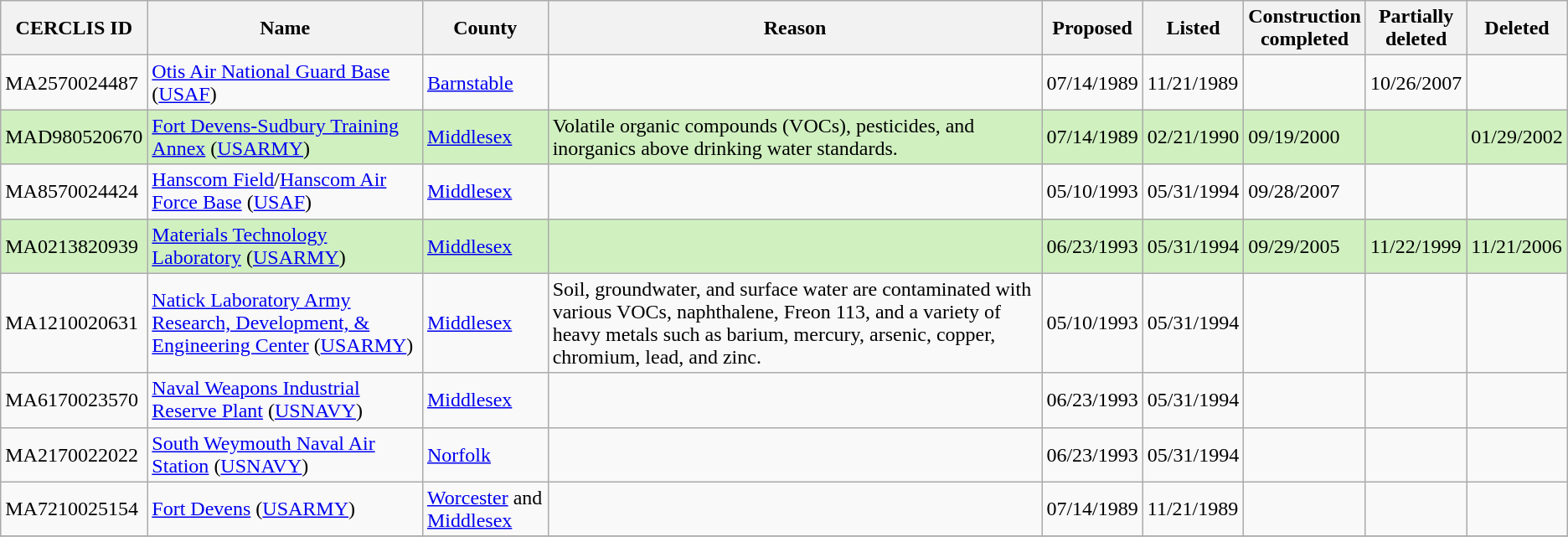<table class="wikitable sortable">
<tr>
<th>CERCLIS ID</th>
<th>Name</th>
<th>County</th>
<th>Reason</th>
<th>Proposed</th>
<th>Listed</th>
<th>Construction<br>completed</th>
<th>Partially<br>deleted</th>
<th>Deleted</th>
</tr>
<tr>
<td>MA2570024487</td>
<td><a href='#'>Otis Air National Guard Base</a> (<a href='#'>USAF</a>)</td>
<td><a href='#'>Barnstable</a></td>
<td></td>
<td>07/14/1989</td>
<td>11/21/1989</td>
<td></td>
<td>10/26/2007</td>
<td></td>
</tr>
<tr style="background:#d0f0c0">
<td>MAD980520670</td>
<td><a href='#'>Fort Devens-Sudbury Training Annex</a> (<a href='#'>USARMY</a>)</td>
<td><a href='#'>Middlesex</a></td>
<td>Volatile organic compounds (VOCs), pesticides, and inorganics above drinking water standards.</td>
<td>07/14/1989</td>
<td>02/21/1990</td>
<td>09/19/2000</td>
<td></td>
<td>01/29/2002</td>
</tr>
<tr>
<td>MA8570024424</td>
<td><a href='#'>Hanscom Field</a>/<a href='#'>Hanscom Air Force Base</a> (<a href='#'>USAF</a>)</td>
<td><a href='#'>Middlesex</a></td>
<td></td>
<td>05/10/1993</td>
<td>05/31/1994</td>
<td>09/28/2007</td>
<td></td>
<td></td>
</tr>
<tr style="background:#d0f0c0">
<td>MA0213820939</td>
<td><a href='#'>Materials Technology Laboratory</a> (<a href='#'>USARMY</a>)</td>
<td><a href='#'>Middlesex</a></td>
<td></td>
<td>06/23/1993</td>
<td>05/31/1994</td>
<td>09/29/2005</td>
<td>11/22/1999</td>
<td>11/21/2006</td>
</tr>
<tr>
<td>MA1210020631</td>
<td><a href='#'>Natick Laboratory Army Research, Development, & Engineering Center</a> (<a href='#'>USARMY</a>)</td>
<td><a href='#'>Middlesex</a></td>
<td>Soil, groundwater, and surface water are contaminated with various VOCs, naphthalene, Freon 113, and a variety of heavy metals such as barium, mercury, arsenic, copper, chromium, lead, and zinc.</td>
<td>05/10/1993</td>
<td>05/31/1994</td>
<td></td>
<td></td>
<td></td>
</tr>
<tr>
<td>MA6170023570</td>
<td><a href='#'>Naval Weapons Industrial Reserve Plant</a> (<a href='#'>USNAVY</a>)</td>
<td><a href='#'>Middlesex</a></td>
<td></td>
<td>06/23/1993</td>
<td>05/31/1994</td>
<td></td>
<td></td>
<td></td>
</tr>
<tr>
<td>MA2170022022</td>
<td><a href='#'>South Weymouth Naval Air Station</a> (<a href='#'>USNAVY</a>)</td>
<td><a href='#'>Norfolk</a></td>
<td></td>
<td>06/23/1993</td>
<td>05/31/1994</td>
<td></td>
<td></td>
<td></td>
</tr>
<tr>
<td>MA7210025154</td>
<td><a href='#'>Fort Devens</a> (<a href='#'>USARMY</a>)</td>
<td><a href='#'>Worcester</a> and <a href='#'>Middlesex</a></td>
<td></td>
<td>07/14/1989</td>
<td>11/21/1989</td>
<td></td>
<td></td>
<td></td>
</tr>
<tr>
</tr>
</table>
